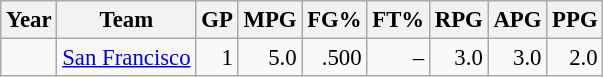<table class="wikitable sortable" style="font-size:95%; text-align:right;">
<tr>
<th>Year</th>
<th>Team</th>
<th>GP</th>
<th>MPG</th>
<th>FG%</th>
<th>FT%</th>
<th>RPG</th>
<th>APG</th>
<th>PPG</th>
</tr>
<tr>
<td style="text-align:left;"></td>
<td style="text-align:left;"><a href='#'>San Francisco</a></td>
<td>1</td>
<td>5.0</td>
<td>.500</td>
<td>–</td>
<td>3.0</td>
<td>3.0</td>
<td>2.0</td>
</tr>
</table>
